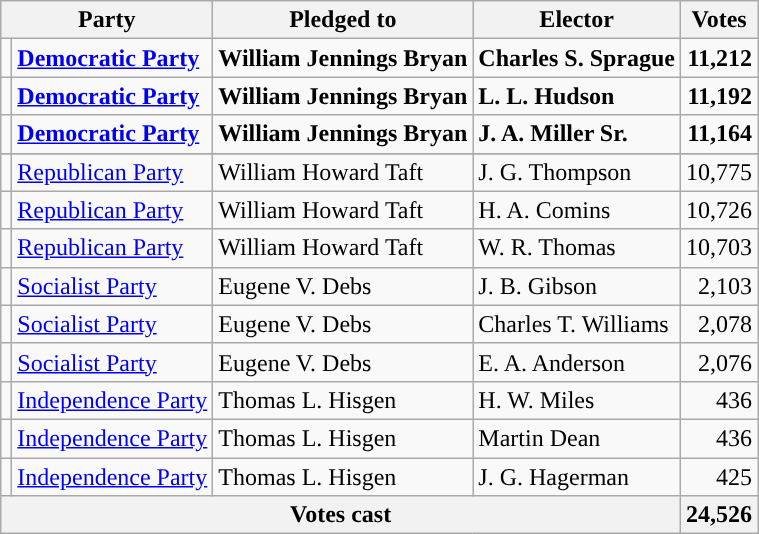<table class="wikitable">
<tr>
<th colspan=2>Party</th>
<th>Pledged to</th>
<th>Elector</th>
<th>Votes</th>
</tr>
<tr style="font-weight:bold">
<td></td>
<td><a href='#'>Democratic Party</a></td>
<td>William Jennings Bryan</td>
<td>Charles S. Sprague</td>
<td align="right">11,212</td>
</tr>
<tr style="font-weight:bold">
<td></td>
<td><a href='#'>Democratic Party</a></td>
<td>William Jennings Bryan</td>
<td>L. L. Hudson</td>
<td align="right">11,192</td>
</tr>
<tr style="font-weight:bold">
<td></td>
<td><a href='#'>Democratic Party</a></td>
<td>William Jennings Bryan</td>
<td>J. A. Miller Sr.</td>
<td align="right">11,164</td>
</tr>
<tr style="font-weight:bold">
</tr>
<tr>
<td></td>
<td><a href='#'>Republican Party</a></td>
<td>William Howard Taft</td>
<td>J. G. Thompson</td>
<td align="right">10,775</td>
</tr>
<tr>
<td></td>
<td><a href='#'>Republican Party</a></td>
<td>William Howard Taft</td>
<td>H. A. Comins</td>
<td align="right">10,726</td>
</tr>
<tr>
<td></td>
<td><a href='#'>Republican Party</a></td>
<td>William Howard Taft</td>
<td>W. R. Thomas</td>
<td align="right">10,703</td>
</tr>
<tr>
<td></td>
<td><a href='#'>Socialist Party</a></td>
<td>Eugene V. Debs</td>
<td>J. B. Gibson</td>
<td align="right">2,103</td>
</tr>
<tr>
<td></td>
<td><a href='#'>Socialist Party</a></td>
<td>Eugene V. Debs</td>
<td>Charles T. Williams</td>
<td align="right">2,078</td>
</tr>
<tr>
<td></td>
<td><a href='#'>Socialist Party</a></td>
<td>Eugene V. Debs</td>
<td>E. A. Anderson</td>
<td align="right">2,076</td>
</tr>
<tr>
<td></td>
<td><a href='#'>Independence Party</a></td>
<td>Thomas L. Hisgen</td>
<td>H. W. Miles</td>
<td align="right">436</td>
</tr>
<tr>
<td></td>
<td><a href='#'>Independence Party</a></td>
<td>Thomas L. Hisgen</td>
<td>Martin Dean</td>
<td align="right">436</td>
</tr>
<tr>
<td></td>
<td><a href='#'>Independence Party</a></td>
<td>Thomas L. Hisgen</td>
<td>J. G. Hagerman</td>
<td align="right">425</td>
</tr>
<tr>
<th colspan="4">Votes cast</th>
<th>24,526</th>
</tr>
</table>
